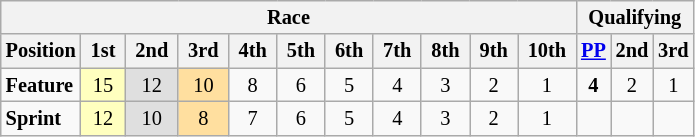<table class="wikitable" style="font-size:85%; text-align:center">
<tr>
<th colspan=11>Race</th>
<th colspan=3>Qualifying</th>
</tr>
<tr>
<th>Position</th>
<th> 1st </th>
<th> 2nd </th>
<th> 3rd </th>
<th> 4th </th>
<th> 5th </th>
<th> 6th </th>
<th> 7th </th>
<th> 8th </th>
<th> 9th </th>
<th> 10th </th>
<th><a href='#'>PP</a></th>
<th>2nd</th>
<th>3rd</th>
</tr>
<tr>
<td align="left"><strong>Feature</strong></td>
<td style="background:#ffffbf;">15</td>
<td style="background:#dfdfdf;">12</td>
<td style="background:#ffdf9f;">10</td>
<td>8</td>
<td>6</td>
<td>5</td>
<td>4</td>
<td>3</td>
<td>2</td>
<td>1</td>
<td><strong>4</strong></td>
<td>2</td>
<td>1</td>
</tr>
<tr>
<td align="left"><strong>Sprint</strong></td>
<td style="background:#ffffbf;">12</td>
<td style="background:#dfdfdf;">10</td>
<td style="background:#ffdf9f;">8</td>
<td>7</td>
<td>6</td>
<td>5</td>
<td>4</td>
<td>3</td>
<td>2</td>
<td>1</td>
<td></td>
<td></td>
<td></td>
</tr>
</table>
